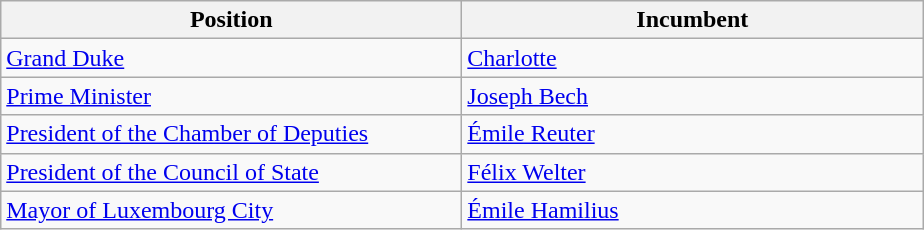<table class="wikitable">
<tr>
<th width="300">Position</th>
<th width="300">Incumbent</th>
</tr>
<tr>
<td><a href='#'>Grand Duke</a></td>
<td><a href='#'>Charlotte</a></td>
</tr>
<tr>
<td><a href='#'>Prime Minister</a></td>
<td><a href='#'>Joseph Bech</a></td>
</tr>
<tr>
<td><a href='#'>President of the Chamber of Deputies</a></td>
<td><a href='#'>Émile Reuter</a></td>
</tr>
<tr>
<td><a href='#'>President of the Council of State</a></td>
<td><a href='#'>Félix Welter</a></td>
</tr>
<tr>
<td><a href='#'>Mayor of Luxembourg City</a></td>
<td><a href='#'>Émile Hamilius</a></td>
</tr>
</table>
